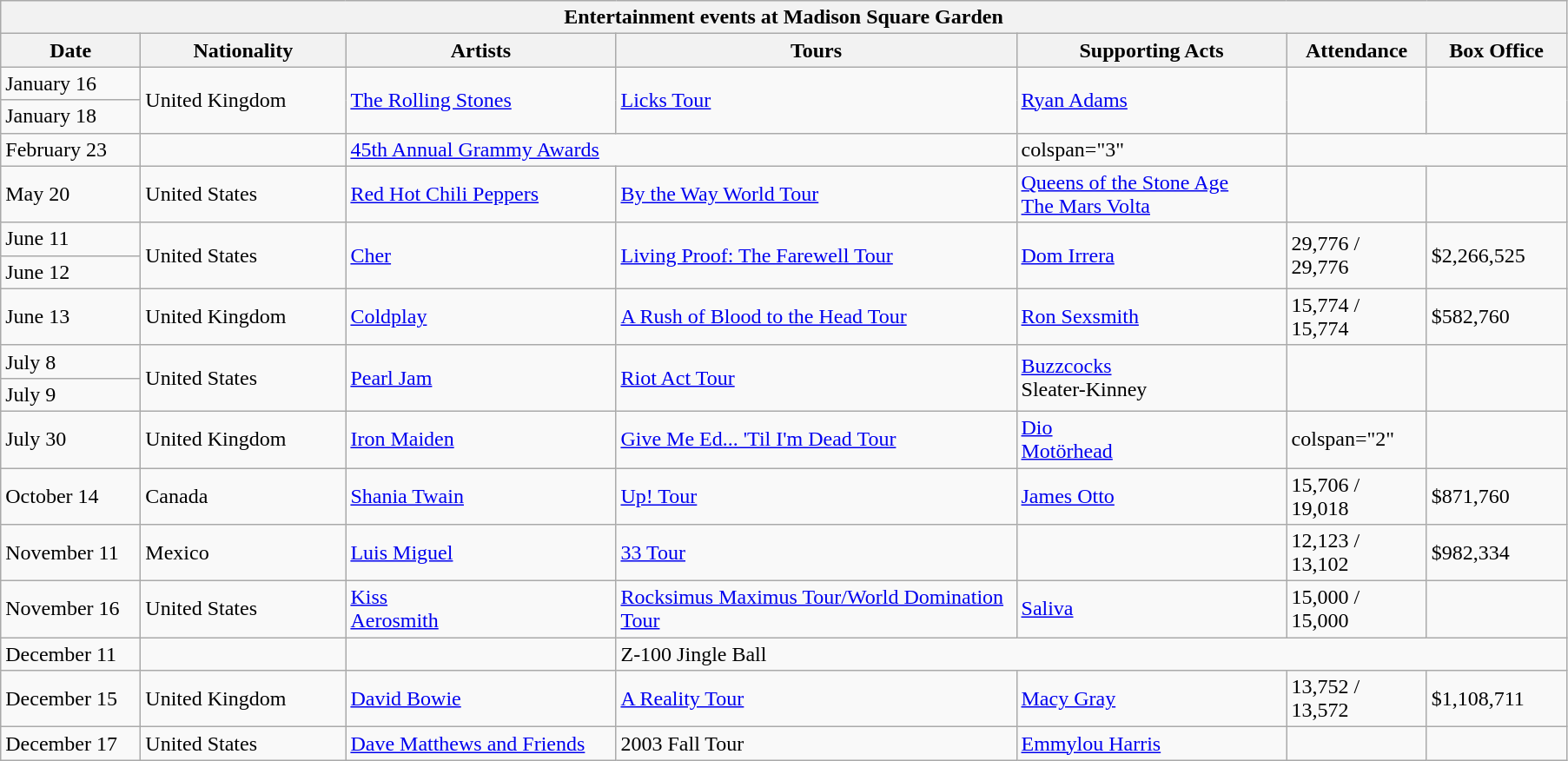<table class="wikitable">
<tr>
<th colspan="7">Entertainment events at Madison Square Garden</th>
</tr>
<tr>
<th width=100>Date</th>
<th width=150>Nationality</th>
<th width=200>Artists</th>
<th width=300>Tours</th>
<th width=200>Supporting Acts</th>
<th width=100>Attendance</th>
<th width=100>Box Office</th>
</tr>
<tr>
<td>January 16</td>
<td rowspan=2>United Kingdom</td>
<td rowspan=2><a href='#'>The Rolling Stones</a></td>
<td rowspan=2><a href='#'>Licks Tour</a></td>
<td rowspan=2><a href='#'>Ryan Adams</a></td>
<td rowspan=2></td>
<td rowspan=2></td>
</tr>
<tr>
<td>January 18</td>
</tr>
<tr>
<td>February 23</td>
<td></td>
<td colspan="2"><a href='#'>45th Annual Grammy Awards</a></td>
<td>colspan="3" </td>
</tr>
<tr>
<td>May 20</td>
<td>United States</td>
<td><a href='#'>Red Hot Chili Peppers</a></td>
<td><a href='#'>By the Way World Tour</a></td>
<td><a href='#'>Queens of the Stone Age</a><br><a href='#'>The Mars Volta</a></td>
<td></td>
<td></td>
</tr>
<tr>
<td>June 11</td>
<td rowspan=2>United States</td>
<td rowspan=2><a href='#'>Cher</a></td>
<td rowspan=2><a href='#'>Living Proof: The Farewell Tour</a></td>
<td rowspan=2><a href='#'>Dom Irrera</a></td>
<td rowspan=2>29,776 / 29,776</td>
<td rowspan=2>$2,266,525</td>
</tr>
<tr>
<td>June 12</td>
</tr>
<tr>
<td>June 13</td>
<td>United Kingdom</td>
<td><a href='#'>Coldplay</a></td>
<td><a href='#'>A Rush of Blood to the Head Tour</a></td>
<td><a href='#'>Ron Sexsmith</a></td>
<td>15,774 / 15,774</td>
<td>$582,760</td>
</tr>
<tr>
<td>July 8</td>
<td rowspan=2>United States</td>
<td rowspan=2><a href='#'>Pearl Jam</a></td>
<td rowspan=2><a href='#'>Riot Act Tour</a></td>
<td rowspan=2><a href='#'>Buzzcocks</a><br>Sleater-Kinney</td>
<td rowspan=2></td>
<td rowspan=2></td>
</tr>
<tr>
<td>July 9</td>
</tr>
<tr>
<td>July 30</td>
<td>United Kingdom</td>
<td><a href='#'>Iron Maiden</a></td>
<td><a href='#'>Give Me Ed... 'Til I'm Dead Tour</a></td>
<td><a href='#'>Dio</a><br><a href='#'>Motörhead</a></td>
<td>colspan="2" </td>
</tr>
<tr>
<td>October 14</td>
<td>Canada</td>
<td><a href='#'>Shania Twain</a></td>
<td><a href='#'>Up! Tour</a></td>
<td><a href='#'>James Otto</a></td>
<td>15,706 / 19,018</td>
<td>$871,760</td>
</tr>
<tr>
<td>November 11</td>
<td>Mexico</td>
<td><a href='#'>Luis Miguel</a></td>
<td><a href='#'>33 Tour</a></td>
<td></td>
<td>12,123 / 13,102</td>
<td>$982,334</td>
</tr>
<tr>
<td>November 16</td>
<td>United States</td>
<td><a href='#'>Kiss</a><br><a href='#'>Aerosmith</a></td>
<td><a href='#'>Rocksimus Maximus Tour/World Domination Tour</a></td>
<td><a href='#'>Saliva</a></td>
<td>15,000 / 15,000</td>
<td></td>
</tr>
<tr>
<td>December 11</td>
<td></td>
<td></td>
<td colspan="4">Z-100 Jingle Ball</td>
</tr>
<tr>
<td>December 15</td>
<td>United Kingdom</td>
<td><a href='#'>David Bowie</a></td>
<td><a href='#'>A Reality Tour</a></td>
<td><a href='#'>Macy Gray</a></td>
<td>13,752 / 13,572</td>
<td>$1,108,711</td>
</tr>
<tr>
<td>December 17</td>
<td>United States</td>
<td><a href='#'>Dave Matthews and Friends</a></td>
<td>2003 Fall Tour</td>
<td><a href='#'>Emmylou Harris</a></td>
<td></td>
<td></td>
</tr>
</table>
